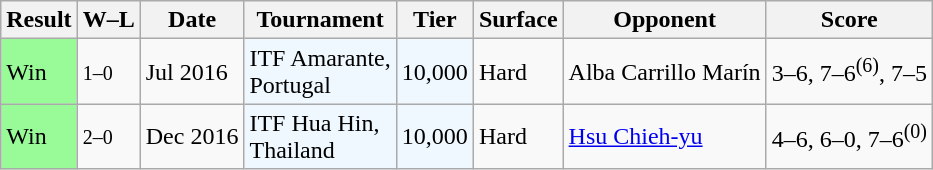<table class="sortable wikitable">
<tr>
<th>Result</th>
<th class="unsortable">W–L</th>
<th>Date</th>
<th>Tournament</th>
<th>Tier</th>
<th>Surface</th>
<th>Opponent</th>
<th class="unsortable">Score</th>
</tr>
<tr>
<td bgcolor=98FB98>Win</td>
<td><small>1–0</small></td>
<td>Jul 2016</td>
<td style="background:#f0f8ff;">ITF Amarante, <br>Portugal</td>
<td style="background:#f0f8ff;">10,000</td>
<td>Hard</td>
<td> Alba Carrillo Marín</td>
<td>3–6, 7–6<sup>(6)</sup>, 7–5</td>
</tr>
<tr>
<td bgcolor=98FB98>Win</td>
<td><small>2–0</small></td>
<td>Dec 2016</td>
<td style="background:#f0f8ff;">ITF Hua Hin, <br>Thailand</td>
<td style="background:#f0f8ff;">10,000</td>
<td>Hard</td>
<td> <a href='#'>Hsu Chieh-yu</a></td>
<td>4–6, 6–0, 7–6<sup>(0)</sup></td>
</tr>
</table>
